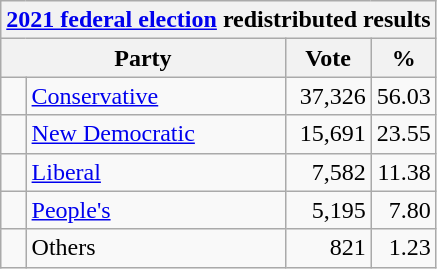<table class="wikitable">
<tr>
<th colspan="4"><a href='#'>2021 federal election</a> redistributed results</th>
</tr>
<tr>
<th bgcolor="#DDDDFF" width="130px" colspan="2">Party</th>
<th bgcolor="#DDDDFF" width="50px">Vote</th>
<th bgcolor="#DDDDFF" width="30px">%</th>
</tr>
<tr>
<td> </td>
<td><a href='#'>Conservative</a></td>
<td align=right>37,326</td>
<td align=right>56.03</td>
</tr>
<tr>
<td> </td>
<td><a href='#'>New Democratic</a></td>
<td align=right>15,691</td>
<td align=right>23.55</td>
</tr>
<tr>
<td> </td>
<td><a href='#'>Liberal</a></td>
<td align=right>7,582</td>
<td align=right>11.38</td>
</tr>
<tr>
<td> </td>
<td><a href='#'>People's</a></td>
<td align=right>5,195</td>
<td align=right>7.80</td>
</tr>
<tr>
<td> </td>
<td>Others</td>
<td align=right>821</td>
<td align=right>1.23</td>
</tr>
</table>
